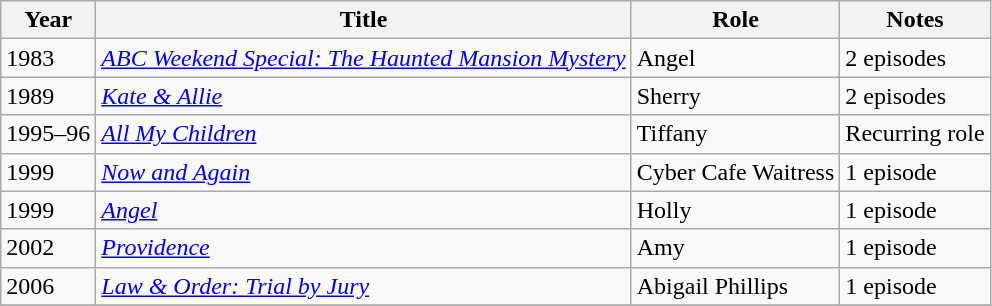<table class="wikitable sortable">
<tr>
<th>Year</th>
<th>Title</th>
<th>Role</th>
<th class="unsortable">Notes</th>
</tr>
<tr>
<td>1983</td>
<td><em><a href='#'>ABC Weekend Special: The Haunted Mansion Mystery</a></em></td>
<td>Angel</td>
<td>2 episodes</td>
</tr>
<tr>
<td>1989</td>
<td><em><a href='#'>Kate & Allie</a></em></td>
<td>Sherry</td>
<td>2 episodes</td>
</tr>
<tr>
<td>1995–96</td>
<td><em><a href='#'>All My Children</a></em></td>
<td>Tiffany</td>
<td>Recurring role</td>
</tr>
<tr>
<td>1999</td>
<td><em><a href='#'>Now and Again</a></em></td>
<td>Cyber Cafe Waitress</td>
<td>1 episode</td>
</tr>
<tr>
<td>1999</td>
<td><em><a href='#'>Angel</a></em></td>
<td>Holly</td>
<td>1 episode</td>
</tr>
<tr>
<td>2002</td>
<td><em><a href='#'>Providence</a></em></td>
<td>Amy</td>
<td>1 episode</td>
</tr>
<tr>
<td>2006</td>
<td><em><a href='#'>Law & Order: Trial by Jury</a></em></td>
<td>Abigail Phillips</td>
<td>1 episode</td>
</tr>
<tr>
</tr>
</table>
